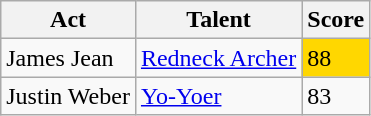<table class="wikitable">
<tr>
<th>Act</th>
<th>Talent</th>
<th>Score</th>
</tr>
<tr>
<td>James Jean</td>
<td><a href='#'>Redneck Archer</a></td>
<td style="background:gold;">88</td>
</tr>
<tr>
<td>Justin Weber</td>
<td><a href='#'>Yo-Yoer</a></td>
<td>83</td>
</tr>
</table>
